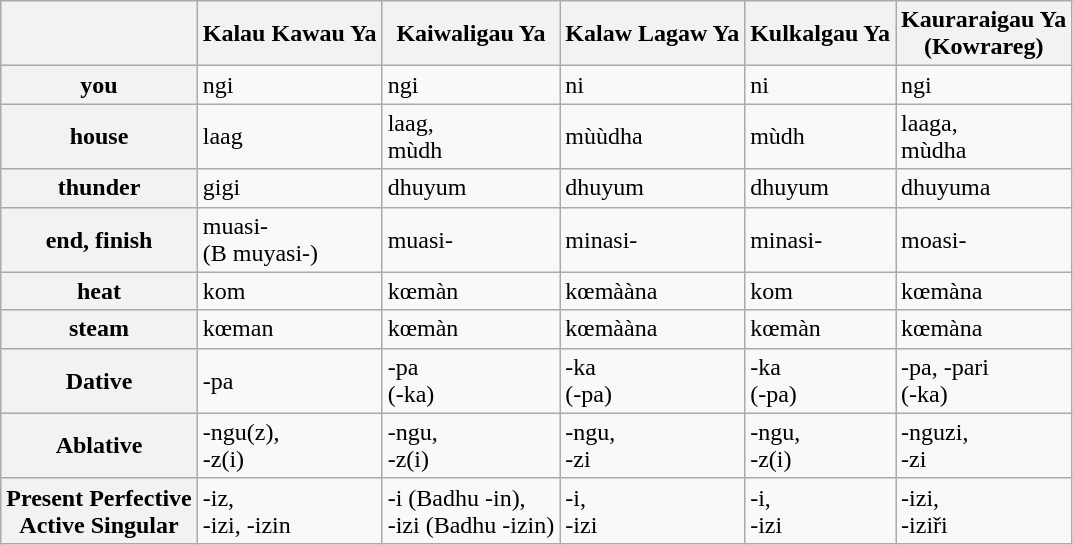<table class="wikitable">
<tr>
<th></th>
<th>Kalau Kawau Ya</th>
<th>Kaiwaligau Ya</th>
<th>Kalaw Lagaw Ya</th>
<th>Kulkalgau Ya</th>
<th>Kauraraigau Ya <br> (Kowrareg)</th>
</tr>
<tr>
<th>you </th>
<td>ngi</td>
<td>ngi</td>
<td>ni</td>
<td>ni</td>
<td>ngi</td>
</tr>
<tr>
<th>house</th>
<td>laag</td>
<td>laag, <br> mùdh</td>
<td>mùùdha</td>
<td>mùdh</td>
<td>laaga, <br> mùdha</td>
</tr>
<tr>
<th>thunder</th>
<td>gigi</td>
<td>dhuyum</td>
<td>dhuyum</td>
<td>dhuyum</td>
<td>dhuyuma</td>
</tr>
<tr>
<th>end, finish</th>
<td>muasi- <br> (B muyasi-)</td>
<td>muasi-</td>
<td>minasi-</td>
<td>minasi-</td>
<td>moasi-</td>
</tr>
<tr>
<th>heat</th>
<td>kom</td>
<td>kœmàn</td>
<td>kœmààna</td>
<td>kom</td>
<td>kœmàna</td>
</tr>
<tr>
<th>steam</th>
<td>kœman</td>
<td>kœmàn</td>
<td>kœmààna</td>
<td>kœmàn</td>
<td>kœmàna</td>
</tr>
<tr>
<th>Dative</th>
<td>-pa</td>
<td>-pa <br> (-ka)</td>
<td>-ka <br> (-pa)</td>
<td>-ka <br> (-pa)</td>
<td>-pa, -pari <br> (-ka)</td>
</tr>
<tr>
<th>Ablative</th>
<td>-ngu(z), <br> -z(i)</td>
<td>-ngu, <br> -z(i)</td>
<td>-ngu, <br> -zi</td>
<td>-ngu, <br> -z(i)</td>
<td>-nguzi, <br> -zi</td>
</tr>
<tr>
<th>Present Perfective <br> Active Singular</th>
<td>-iz, <br> -izi, -izin</td>
<td>-i (Badhu -in), <br> -izi (Badhu -izin)</td>
<td>-i, <br> -izi</td>
<td>-i, <br> -izi</td>
<td>-izi, <br> -iziři</td>
</tr>
</table>
